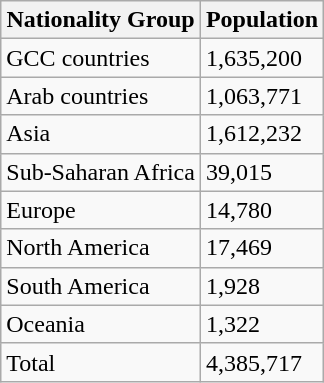<table class="wikitable classable sortable">
<tr>
<th>Nationality Group</th>
<th>Population</th>
</tr>
<tr>
<td>GCC countries</td>
<td>1,635,200</td>
</tr>
<tr>
<td>Arab countries</td>
<td>1,063,771</td>
</tr>
<tr>
<td>Asia</td>
<td>1,612,232</td>
</tr>
<tr>
<td>Sub-Saharan Africa</td>
<td>39,015</td>
</tr>
<tr>
<td>Europe</td>
<td>14,780</td>
</tr>
<tr>
<td>North America</td>
<td>17,469</td>
</tr>
<tr>
<td>South America</td>
<td>1,928</td>
</tr>
<tr>
<td>Oceania</td>
<td>1,322</td>
</tr>
<tr>
<td>Total</td>
<td>4,385,717</td>
</tr>
</table>
